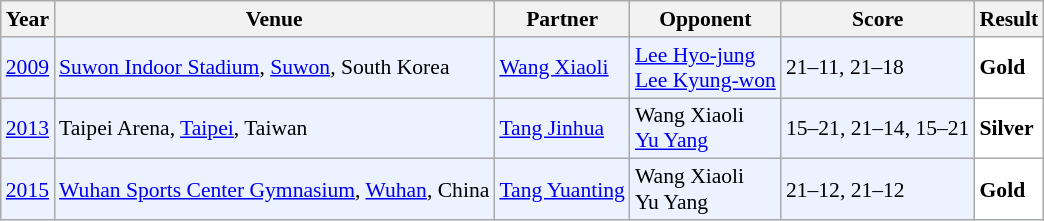<table class="sortable wikitable" style="font-size: 90%;">
<tr>
<th>Year</th>
<th>Venue</th>
<th>Partner</th>
<th>Opponent</th>
<th>Score</th>
<th>Result</th>
</tr>
<tr style="background:#ECF2FF">
<td align="center"><a href='#'>2009</a></td>
<td align="left"><a href='#'>Suwon Indoor Stadium</a>, <a href='#'>Suwon</a>, South Korea</td>
<td align="left"> <a href='#'>Wang Xiaoli</a></td>
<td align="left"> <a href='#'>Lee Hyo-jung</a><br> <a href='#'>Lee Kyung-won</a></td>
<td align="left">21–11, 21–18</td>
<td style="text-align:left; background:white"> <strong>Gold</strong></td>
</tr>
<tr style="background:#ECF2FF">
<td align="center"><a href='#'>2013</a></td>
<td align="left">Taipei Arena, <a href='#'>Taipei</a>, Taiwan</td>
<td align="left"> <a href='#'>Tang Jinhua</a></td>
<td align="left"> Wang Xiaoli<br> <a href='#'>Yu Yang</a></td>
<td align="left">15–21, 21–14, 15–21</td>
<td style="text-align:left; background:white"> <strong>Silver</strong></td>
</tr>
<tr style="background:#ECF2FF">
<td align="center"><a href='#'>2015</a></td>
<td align="left"><a href='#'>Wuhan Sports Center Gymnasium</a>, <a href='#'>Wuhan</a>, China</td>
<td align="left"> <a href='#'>Tang Yuanting</a></td>
<td align="left"> Wang Xiaoli<br> Yu Yang</td>
<td align="left">21–12, 21–12</td>
<td style="text-align:left; background:white"> <strong>Gold</strong></td>
</tr>
</table>
